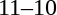<table style="text-align:center">
<tr>
<th width=200></th>
<th width=100></th>
<th width=200></th>
</tr>
<tr>
<td align=right><strong></strong></td>
<td>11–10</td>
<td align=left></td>
</tr>
</table>
